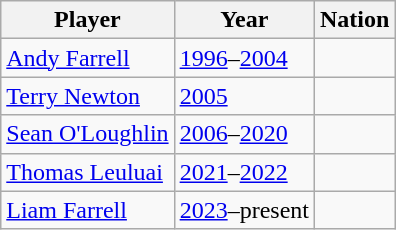<table class="wikitable">
<tr>
<th>Player</th>
<th>Year</th>
<th>Nation</th>
</tr>
<tr>
<td><a href='#'>Andy Farrell</a></td>
<td><a href='#'>1996</a>–<a href='#'>2004</a></td>
<td></td>
</tr>
<tr>
<td><a href='#'>Terry Newton</a></td>
<td><a href='#'>2005</a></td>
<td></td>
</tr>
<tr>
<td><a href='#'>Sean O'Loughlin</a></td>
<td><a href='#'>2006</a>–<a href='#'>2020</a></td>
<td></td>
</tr>
<tr>
<td><a href='#'>Thomas Leuluai</a></td>
<td><a href='#'>2021</a>–<a href='#'>2022</a></td>
<td></td>
</tr>
<tr>
<td><a href='#'>Liam Farrell</a></td>
<td><a href='#'>2023</a>–present</td>
<td></td>
</tr>
</table>
